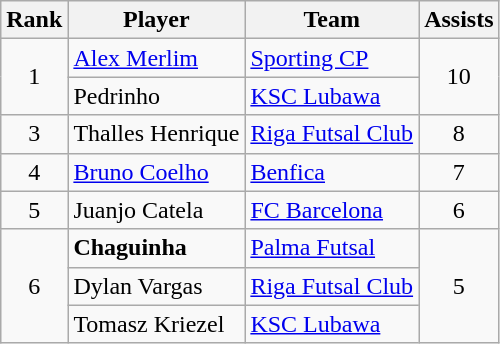<table class="wikitable" style="text-align:center">
<tr>
<th>Rank</th>
<th>Player</th>
<th>Team</th>
<th>Assists</th>
</tr>
<tr>
<td rowspan="2">1</td>
<td align=left> <a href='#'>Alex Merlim</a></td>
<td align=left> <a href='#'>Sporting CP</a></td>
<td rowspan="2">10</td>
</tr>
<tr>
<td align=left> Pedrinho</td>
<td align=left> <a href='#'>KSC Lubawa</a></td>
</tr>
<tr>
<td>3</td>
<td align=left> Thalles Henrique</td>
<td align=left> <a href='#'>Riga Futsal Club</a></td>
<td>8</td>
</tr>
<tr>
<td>4</td>
<td align=left> <a href='#'>Bruno Coelho</a></td>
<td align=left> <a href='#'>Benfica</a></td>
<td>7</td>
</tr>
<tr>
<td>5</td>
<td align=left> Juanjo Catela</td>
<td align=left> <a href='#'>FC Barcelona</a></td>
<td>6</td>
</tr>
<tr>
<td rowspan="3">6</td>
<td align=left> <strong>Chaguinha</strong></td>
<td align=left> <a href='#'>Palma Futsal</a></td>
<td rowspan="3">5</td>
</tr>
<tr>
<td align=left> Dylan Vargas</td>
<td align=left> <a href='#'>Riga Futsal Club</a></td>
</tr>
<tr>
<td align=left> Tomasz Kriezel</td>
<td align=left> <a href='#'>KSC Lubawa</a></td>
</tr>
</table>
